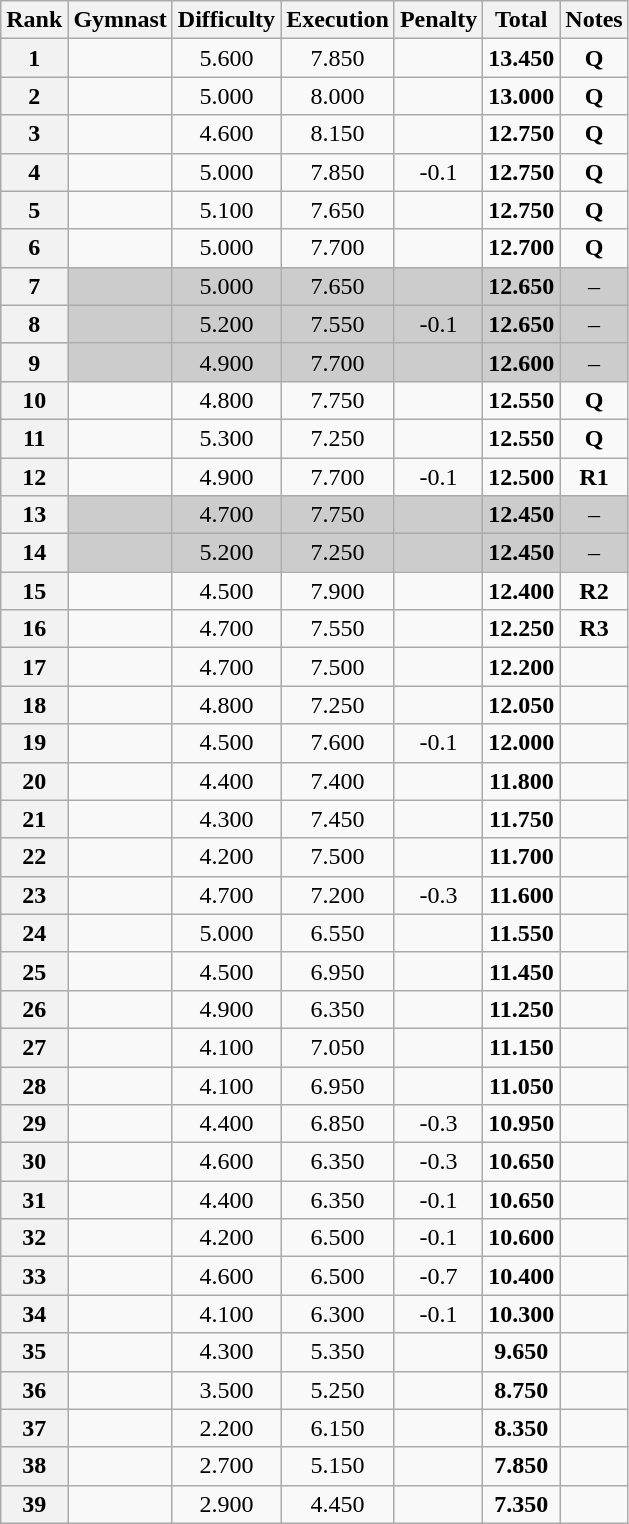<table class="wikitable sortable" style="text-align:center">
<tr>
<th>Rank</th>
<th>Gymnast</th>
<th>Difficulty</th>
<th>Execution</th>
<th>Penalty</th>
<th>Total</th>
<th>Notes</th>
</tr>
<tr>
<th scope=row>1</th>
<td align=left></td>
<td>5.600</td>
<td>7.850</td>
<td></td>
<td><strong>13.450 </strong></td>
<td><strong>Q</strong></td>
</tr>
<tr>
<th scope=row>2</th>
<td align=left></td>
<td>5.000</td>
<td>8.000</td>
<td></td>
<td><strong>13.000 </strong></td>
<td><strong>Q</strong></td>
</tr>
<tr>
<th scope=row>3</th>
<td align=left></td>
<td>4.600</td>
<td>8.150</td>
<td></td>
<td><strong>12.750</strong></td>
<td><strong>Q</strong></td>
</tr>
<tr>
<th scope=row>4</th>
<td align=left></td>
<td>5.000</td>
<td>7.850</td>
<td>-0.1</td>
<td><strong>12.750</strong></td>
<td><strong>Q</strong></td>
</tr>
<tr>
<th scope=row>5</th>
<td align=left></td>
<td>5.100</td>
<td>7.650</td>
<td></td>
<td><strong>12.750</strong></td>
<td><strong>Q</strong></td>
</tr>
<tr>
<th scope=row>6</th>
<td align=left></td>
<td>5.000</td>
<td>7.700</td>
<td></td>
<td><strong>12.700</strong></td>
<td><strong>Q</strong></td>
</tr>
<tr bgcolor="cccccc">
<th scope=row>7</th>
<td align=left></td>
<td>5.000</td>
<td>7.650</td>
<td></td>
<td><strong>12.650 </strong></td>
<td>–</td>
</tr>
<tr bgcolor="cccccc">
<th scope=row>8</th>
<td align=left></td>
<td>5.200</td>
<td>7.550</td>
<td>-0.1</td>
<td><strong>12.650</strong></td>
<td>–</td>
</tr>
<tr bgcolor="cccccc">
<th scope=row>9</th>
<td align=left></td>
<td>4.900</td>
<td>7.700</td>
<td></td>
<td><strong>12.600</strong></td>
<td>–</td>
</tr>
<tr>
<th scope=row>10</th>
<td align=left></td>
<td>4.800</td>
<td>7.750</td>
<td></td>
<td><strong>12.550</strong></td>
<td><strong>Q</strong></td>
</tr>
<tr>
<th scope=row>11</th>
<td align=left></td>
<td>5.300</td>
<td>7.250</td>
<td></td>
<td><strong>12.550</strong></td>
<td><strong>Q</strong></td>
</tr>
<tr>
<th scope=row>12</th>
<td align=left></td>
<td>4.900</td>
<td>7.700</td>
<td>-0.1</td>
<td><strong>12.500</strong></td>
<td><strong>R1</strong></td>
</tr>
<tr bgcolor="cccccc">
<th scope=row>13</th>
<td align=left></td>
<td>4.700</td>
<td>7.750</td>
<td></td>
<td><strong>12.450</strong></td>
<td>–</td>
</tr>
<tr bgcolor="cccccc">
<th scope=row>14</th>
<td align=left></td>
<td>5.200</td>
<td>7.250</td>
<td></td>
<td><strong>12.450</strong></td>
<td>–</td>
</tr>
<tr>
<th scope=row>15</th>
<td align=left></td>
<td>4.500</td>
<td>7.900</td>
<td></td>
<td><strong>12.400</strong></td>
<td><strong>R2</strong></td>
</tr>
<tr>
<th scope=row>16</th>
<td align=left></td>
<td>4.700</td>
<td>7.550</td>
<td></td>
<td><strong>12.250 </strong></td>
<td><strong>R3</strong></td>
</tr>
<tr>
<th scope=row>17</th>
<td align=left></td>
<td>4.700</td>
<td>7.500</td>
<td></td>
<td><strong>12.200</strong></td>
<td></td>
</tr>
<tr>
<th scope=row>18</th>
<td align=left></td>
<td>4.800</td>
<td>7.250</td>
<td></td>
<td><strong>12.050</strong></td>
<td></td>
</tr>
<tr>
<th scope=row>19</th>
<td align=left></td>
<td>4.500</td>
<td>7.600</td>
<td>-0.1</td>
<td><strong>12.000</strong></td>
<td></td>
</tr>
<tr>
<th scope=row>20</th>
<td align=left></td>
<td>4.400</td>
<td>7.400</td>
<td></td>
<td><strong>11.800</strong></td>
<td></td>
</tr>
<tr>
<th scope=row>21</th>
<td align=left></td>
<td>4.300</td>
<td>7.450</td>
<td></td>
<td><strong>11.750</strong></td>
<td></td>
</tr>
<tr>
<th scope=row>22</th>
<td align=left></td>
<td>4.200</td>
<td>7.500</td>
<td></td>
<td><strong>11.700</strong></td>
<td></td>
</tr>
<tr>
<th scope=row>23</th>
<td align=left></td>
<td>4.700</td>
<td>7.200</td>
<td>-0.3</td>
<td><strong>11.600</strong></td>
<td></td>
</tr>
<tr>
<th scope=row>24</th>
<td align=left></td>
<td>5.000</td>
<td>6.550</td>
<td></td>
<td><strong>11.550</strong></td>
<td></td>
</tr>
<tr>
<th scope=row>25</th>
<td align=left></td>
<td>4.500</td>
<td>6.950</td>
<td></td>
<td><strong>11.450</strong></td>
<td></td>
</tr>
<tr>
<th scope=row>26</th>
<td align=left></td>
<td>4.900</td>
<td>6.350</td>
<td></td>
<td><strong>11.250</strong></td>
<td></td>
</tr>
<tr>
<th scope=row>27</th>
<td align=left></td>
<td>4.100</td>
<td>7.050</td>
<td></td>
<td><strong>11.150</strong></td>
<td></td>
</tr>
<tr>
<th scope=row>28</th>
<td align=left></td>
<td>4.100</td>
<td>6.950</td>
<td></td>
<td><strong>11.050</strong></td>
<td></td>
</tr>
<tr>
<th scope=row>29</th>
<td align=left></td>
<td>4.400</td>
<td>6.850</td>
<td>-0.3</td>
<td><strong>10.950</strong></td>
<td></td>
</tr>
<tr>
<th scope=row>30</th>
<td align=left></td>
<td>4.600</td>
<td>6.350</td>
<td>-0.3</td>
<td><strong>10.650 </strong></td>
<td></td>
</tr>
<tr>
<th scope=row>31</th>
<td align=left></td>
<td>4.400</td>
<td>6.350</td>
<td>-0.1</td>
<td><strong>10.650</strong></td>
<td></td>
</tr>
<tr>
<th scope=row>32</th>
<td align=left></td>
<td>4.200</td>
<td>6.500</td>
<td>-0.1</td>
<td><strong>10.600</strong></td>
<td></td>
</tr>
<tr>
<th scope=row>33</th>
<td align=left></td>
<td>4.600</td>
<td>6.500</td>
<td>-0.7</td>
<td><strong>10.400</strong></td>
<td></td>
</tr>
<tr>
<th scope=row>34</th>
<td align=left></td>
<td>4.100</td>
<td>6.300</td>
<td>-0.1</td>
<td><strong>10.300</strong></td>
<td></td>
</tr>
<tr>
<th scope=row>35</th>
<td align=left></td>
<td>4.300</td>
<td>5.350</td>
<td></td>
<td><strong>9.650</strong></td>
<td></td>
</tr>
<tr>
<th scope=row>36</th>
<td align=left></td>
<td>3.500</td>
<td>5.250</td>
<td></td>
<td><strong>8.750</strong></td>
<td></td>
</tr>
<tr>
<th scope=row>37</th>
<td align=left></td>
<td>2.200</td>
<td>6.150</td>
<td></td>
<td><strong>8.350</strong></td>
<td></td>
</tr>
<tr>
<th scope=row>38</th>
<td align=left></td>
<td>2.700</td>
<td>5.150</td>
<td></td>
<td><strong>7.850</strong></td>
<td></td>
</tr>
<tr>
<th scope=row>39</th>
<td align=left></td>
<td>2.900</td>
<td>4.450</td>
<td></td>
<td><strong>7.350</strong></td>
<td></td>
</tr>
</table>
